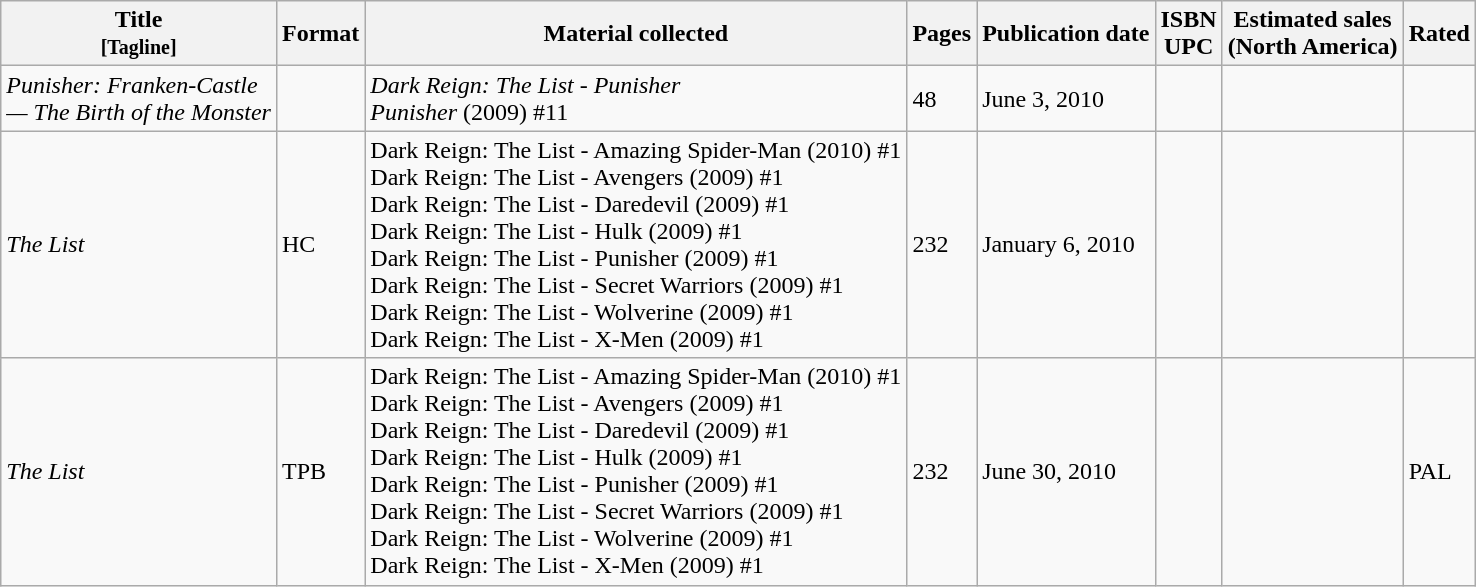<table class="wikitable">
<tr>
<th>Title<br><small>[Tagline]</small></th>
<th>Format</th>
<th>Material collected</th>
<th>Pages</th>
<th>Publication date</th>
<th>ISBN<br>UPC</th>
<th>Estimated sales<br>(North America)</th>
<th>Rated</th>
</tr>
<tr>
<td><em>Punisher: Franken-Castle<br>— The Birth of the Monster</em></td>
<td></td>
<td><em>Dark Reign: The List - Punisher</em><br><em>Punisher</em> (2009) #11</td>
<td>48</td>
<td>June 3, 2010</td>
<td></td>
<td></td>
<td></td>
</tr>
<tr>
<td><em>The List</em></td>
<td>HC</td>
<td>Dark Reign: The List - Amazing Spider-Man (2010) #1<br>Dark Reign: The List - Avengers (2009) #1<br>Dark Reign: The List - Daredevil (2009) #1<br>Dark Reign: The List - Hulk (2009) #1<br>Dark Reign: The List - Punisher (2009) #1<br>Dark Reign: The List - Secret Warriors (2009) #1<br>Dark Reign: The List - Wolverine (2009) #1<br>Dark Reign: The List - X-Men (2009) #1</td>
<td>232</td>
<td>January 6, 2010</td>
<td><br></td>
<td></td>
<td></td>
</tr>
<tr>
<td><em>The List</em></td>
<td>TPB</td>
<td>Dark Reign: The List - Amazing Spider-Man (2010) #1<br>Dark Reign: The List - Avengers (2009) #1<br>Dark Reign: The List - Daredevil (2009) #1<br>Dark Reign: The List - Hulk (2009) #1<br>Dark Reign: The List - Punisher (2009) #1<br>Dark Reign: The List - Secret Warriors (2009) #1<br>Dark Reign: The List - Wolverine (2009) #1<br>Dark Reign: The List - X-Men (2009) #1</td>
<td>232</td>
<td>June 30, 2010</td>
<td><br></td>
<td></td>
<td>PAL</td>
</tr>
</table>
